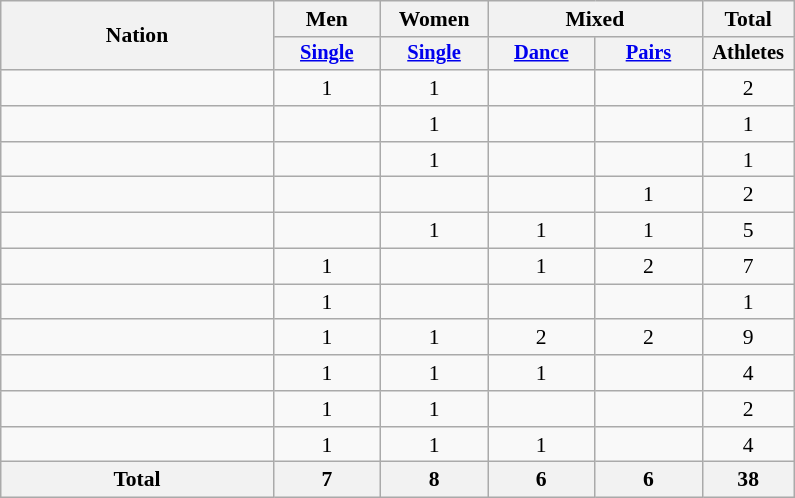<table class="wikitable" style="text-align:center; font-size:90%" width=530>
<tr>
<th rowspan="2" style="text-align:center;">Nation</th>
<th>Men</th>
<th>Women</th>
<th colspan="2">Mixed</th>
<th>Total</th>
</tr>
<tr style="font-size: 95%;">
<th width=65><a href='#'>Single</a></th>
<th width=65><a href='#'>Single</a></th>
<th width=65><a href='#'>Dance</a></th>
<th width=65><a href='#'>Pairs</a></th>
<th width=55>Athletes</th>
</tr>
<tr>
<td style="text-align:left"></td>
<td>1</td>
<td>1</td>
<td></td>
<td></td>
<td>2</td>
</tr>
<tr>
<td style="text-align:left"></td>
<td></td>
<td>1</td>
<td></td>
<td></td>
<td>1</td>
</tr>
<tr>
<td style="text-align:left"></td>
<td></td>
<td>1</td>
<td></td>
<td></td>
<td>1</td>
</tr>
<tr>
<td style="text-align:left"></td>
<td></td>
<td></td>
<td></td>
<td>1</td>
<td>2</td>
</tr>
<tr>
<td style="text-align:left"></td>
<td></td>
<td>1</td>
<td>1</td>
<td>1</td>
<td>5</td>
</tr>
<tr>
<td style="text-align:left"></td>
<td>1</td>
<td></td>
<td>1</td>
<td>2</td>
<td>7</td>
</tr>
<tr>
<td style="text-align:left"></td>
<td>1</td>
<td></td>
<td></td>
<td></td>
<td>1</td>
</tr>
<tr>
<td style="text-align:left"></td>
<td>1</td>
<td>1</td>
<td>2</td>
<td>2</td>
<td>9</td>
</tr>
<tr>
<td style="text-align:left"></td>
<td>1</td>
<td>1</td>
<td>1</td>
<td></td>
<td>4</td>
</tr>
<tr>
<td style="text-align:left"></td>
<td>1</td>
<td>1</td>
<td></td>
<td></td>
<td>2</td>
</tr>
<tr>
<td style="text-align:left"></td>
<td>1</td>
<td>1</td>
<td>1</td>
<td></td>
<td>4</td>
</tr>
<tr>
<th>Total</th>
<th>7</th>
<th>8</th>
<th>6</th>
<th>6</th>
<th>38</th>
</tr>
</table>
